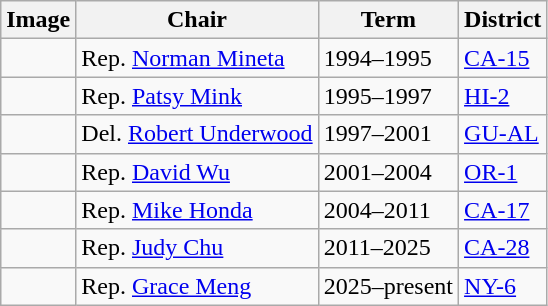<table class="wikitable">
<tr>
<th>Image</th>
<th>Chair</th>
<th>Term</th>
<th>District</th>
</tr>
<tr>
<td></td>
<td>Rep. <a href='#'>Norman Mineta</a></td>
<td>1994–1995</td>
<td><a href='#'>CA-15</a></td>
</tr>
<tr>
<td></td>
<td>Rep. <a href='#'>Patsy Mink</a></td>
<td>1995–1997</td>
<td><a href='#'>HI-2</a></td>
</tr>
<tr>
<td></td>
<td>Del. <a href='#'>Robert Underwood</a></td>
<td>1997–2001</td>
<td><a href='#'>GU-AL</a></td>
</tr>
<tr>
<td></td>
<td>Rep. <a href='#'>David Wu</a></td>
<td>2001–2004</td>
<td><a href='#'>OR-1</a></td>
</tr>
<tr>
<td></td>
<td>Rep. <a href='#'>Mike Honda</a></td>
<td>2004–2011</td>
<td><a href='#'>CA-17</a></td>
</tr>
<tr>
<td></td>
<td>Rep. <a href='#'>Judy Chu</a></td>
<td>2011–2025</td>
<td><a href='#'>CA-28</a></td>
</tr>
<tr>
<td></td>
<td>Rep. <a href='#'>Grace Meng</a></td>
<td>2025–present</td>
<td><a href='#'>NY-6</a></td>
</tr>
</table>
